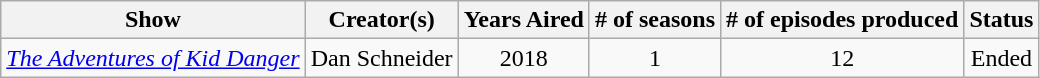<table class="wikitable" style="text-align:center;">
<tr>
<th>Show</th>
<th>Creator(s)</th>
<th>Years Aired</th>
<th># of seasons</th>
<th># of episodes produced</th>
<th>Status</th>
</tr>
<tr>
<td><em><a href='#'>The Adventures of Kid Danger</a></em></td>
<td>Dan Schneider</td>
<td>2018</td>
<td>1</td>
<td>12</td>
<td>Ended</td>
</tr>
</table>
